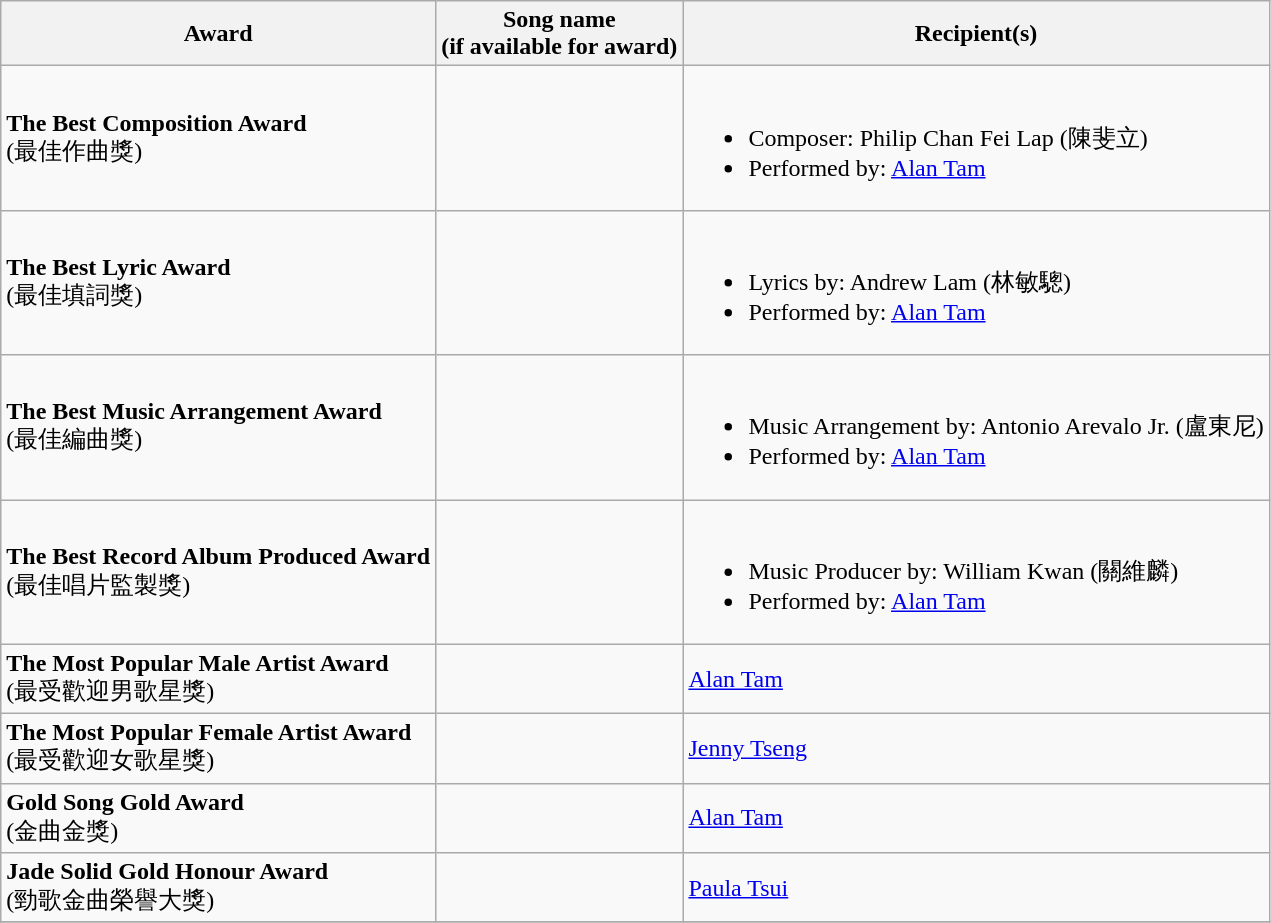<table class="wikitable">
<tr>
<th>Award</th>
<th>Song name<br>(if available for award)</th>
<th>Recipient(s)</th>
</tr>
<tr>
<td><strong>The Best Composition Award</strong><br>(最佳作曲獎)</td>
<td></td>
<td><br><ul><li>Composer: Philip Chan Fei Lap (陳斐立)</li><li>Performed by: <a href='#'>Alan Tam</a></li></ul></td>
</tr>
<tr>
<td><strong>The Best Lyric Award</strong><br>(最佳填詞獎)</td>
<td></td>
<td><br><ul><li>Lyrics by: Andrew Lam (林敏驄)</li><li>Performed by: <a href='#'>Alan Tam</a></li></ul></td>
</tr>
<tr>
<td><strong>The Best Music Arrangement Award</strong><br>(最佳編曲獎)</td>
<td></td>
<td><br><ul><li>Music Arrangement by: Antonio Arevalo Jr. (盧東尼)</li><li>Performed by: <a href='#'>Alan Tam</a></li></ul></td>
</tr>
<tr>
<td><strong>The Best Record Album Produced Award</strong><br>(最佳唱片監製獎)</td>
<td></td>
<td><br><ul><li>Music Producer by: William Kwan (關維麟)</li><li>Performed by: <a href='#'>Alan Tam</a></li></ul></td>
</tr>
<tr>
<td><strong>The Most Popular Male Artist Award</strong><br>(最受歡迎男歌星獎)</td>
<td></td>
<td><a href='#'>Alan Tam</a></td>
</tr>
<tr>
<td><strong>The Most Popular Female Artist Award</strong><br>(最受歡迎女歌星獎)</td>
<td></td>
<td><a href='#'>Jenny Tseng</a></td>
</tr>
<tr>
<td><strong>Gold Song Gold Award</strong><br>(金曲金獎)</td>
<td></td>
<td><a href='#'>Alan Tam</a></td>
</tr>
<tr>
<td><strong>Jade Solid Gold Honour Award</strong><br>(勁歌金曲榮譽大獎)</td>
<td></td>
<td><a href='#'>Paula Tsui</a></td>
</tr>
<tr>
</tr>
</table>
